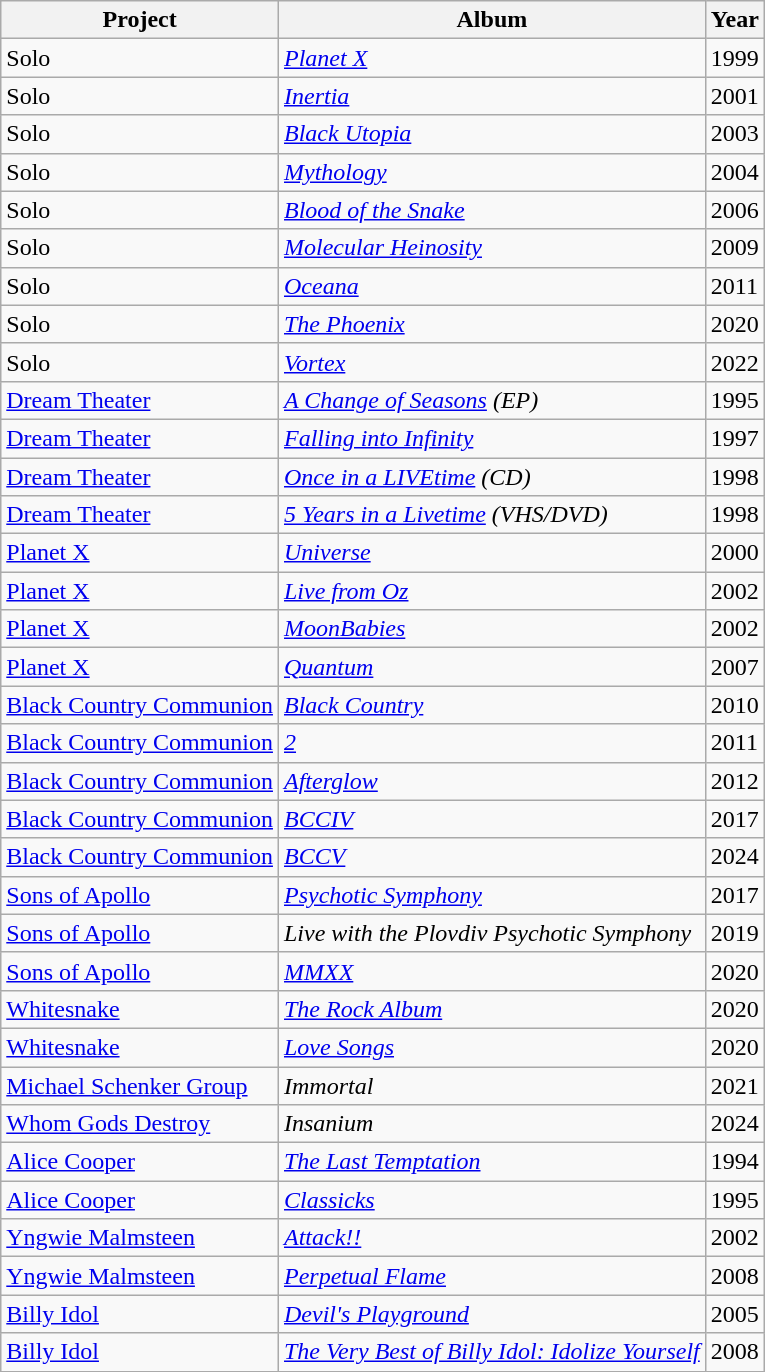<table class="wikitable sortable">
<tr>
<th>Project</th>
<th>Album</th>
<th>Year</th>
</tr>
<tr>
<td>Solo</td>
<td><em><a href='#'>Planet X</a></em></td>
<td>1999</td>
</tr>
<tr>
<td>Solo</td>
<td><em><a href='#'>Inertia</a></em></td>
<td>2001</td>
</tr>
<tr>
<td>Solo</td>
<td><em><a href='#'>Black Utopia</a></em></td>
<td>2003</td>
</tr>
<tr>
<td>Solo</td>
<td><em><a href='#'>Mythology</a></em></td>
<td>2004</td>
</tr>
<tr>
<td>Solo</td>
<td><em><a href='#'>Blood of the Snake</a></em></td>
<td>2006</td>
</tr>
<tr>
<td>Solo</td>
<td><em><a href='#'>Molecular Heinosity</a></em></td>
<td>2009</td>
</tr>
<tr>
<td>Solo</td>
<td><em><a href='#'>Oceana</a></em></td>
<td>2011</td>
</tr>
<tr>
<td>Solo</td>
<td><em><a href='#'>The Phoenix</a></em></td>
<td>2020</td>
</tr>
<tr>
<td>Solo</td>
<td><em><a href='#'>Vortex</a></em></td>
<td>2022</td>
</tr>
<tr>
<td><a href='#'>Dream Theater</a></td>
<td><em><a href='#'>A Change of Seasons</a> (EP)</em></td>
<td>1995</td>
</tr>
<tr>
<td><a href='#'>Dream Theater</a></td>
<td><em><a href='#'>Falling into Infinity</a></em></td>
<td>1997</td>
</tr>
<tr>
<td><a href='#'>Dream Theater</a></td>
<td><em><a href='#'>Once in a LIVEtime</a> (CD)</em></td>
<td>1998</td>
</tr>
<tr>
<td><a href='#'>Dream Theater</a></td>
<td><em><a href='#'>5 Years in a Livetime</a> (VHS/DVD)</em></td>
<td>1998</td>
</tr>
<tr>
<td><a href='#'>Planet X</a></td>
<td><em><a href='#'>Universe</a></em></td>
<td>2000</td>
</tr>
<tr>
<td><a href='#'>Planet X</a></td>
<td><em><a href='#'>Live from Oz</a></em></td>
<td>2002</td>
</tr>
<tr>
<td><a href='#'>Planet X</a></td>
<td><em><a href='#'>MoonBabies</a></em></td>
<td>2002</td>
</tr>
<tr>
<td><a href='#'>Planet X</a></td>
<td><em><a href='#'>Quantum</a></em></td>
<td>2007</td>
</tr>
<tr>
<td><a href='#'>Black Country Communion</a></td>
<td><em><a href='#'>Black Country</a></em></td>
<td>2010</td>
</tr>
<tr>
<td><a href='#'>Black Country Communion</a></td>
<td><em><a href='#'>2</a></em></td>
<td>2011</td>
</tr>
<tr>
<td><a href='#'>Black Country Communion</a></td>
<td><em><a href='#'>Afterglow</a></em></td>
<td>2012</td>
</tr>
<tr>
<td><a href='#'>Black Country Communion</a></td>
<td><em><a href='#'>BCCIV</a></em></td>
<td>2017</td>
</tr>
<tr>
<td><a href='#'>Black Country Communion</a></td>
<td><em><a href='#'>BCCV</a></em></td>
<td>2024</td>
</tr>
<tr>
<td><a href='#'>Sons of Apollo</a></td>
<td><em><a href='#'>Psychotic Symphony</a></em></td>
<td>2017</td>
</tr>
<tr>
<td><a href='#'>Sons of Apollo</a></td>
<td><em>Live with the Plovdiv Psychotic Symphony</em></td>
<td>2019</td>
</tr>
<tr>
<td><a href='#'>Sons of Apollo</a></td>
<td><em><a href='#'>MMXX</a></em></td>
<td>2020</td>
</tr>
<tr>
<td><a href='#'>Whitesnake</a></td>
<td><em><a href='#'>The Rock Album</a></em></td>
<td>2020</td>
</tr>
<tr>
<td><a href='#'>Whitesnake</a></td>
<td><em><a href='#'>Love Songs</a></em></td>
<td>2020</td>
</tr>
<tr>
<td><a href='#'>Michael Schenker Group</a></td>
<td><em>Immortal</em></td>
<td>2021</td>
</tr>
<tr>
<td><a href='#'>Whom Gods Destroy</a></td>
<td><em>Insanium</em></td>
<td>2024</td>
</tr>
<tr>
<td><a href='#'>Alice Cooper</a></td>
<td><em><a href='#'>The Last Temptation</a></em></td>
<td>1994</td>
</tr>
<tr>
<td><a href='#'>Alice Cooper</a></td>
<td><em><a href='#'>Classicks</a></em></td>
<td>1995</td>
</tr>
<tr>
<td><a href='#'>Yngwie Malmsteen</a></td>
<td><em><a href='#'>Attack!!</a></em></td>
<td>2002</td>
</tr>
<tr>
<td><a href='#'>Yngwie Malmsteen</a></td>
<td><em><a href='#'>Perpetual Flame</a></em></td>
<td>2008</td>
</tr>
<tr>
<td><a href='#'>Billy Idol</a></td>
<td><em><a href='#'>Devil's Playground</a></em></td>
<td>2005</td>
</tr>
<tr>
<td><a href='#'>Billy Idol</a></td>
<td><em><a href='#'>The Very Best of Billy Idol: Idolize Yourself</a></em></td>
<td>2008</td>
</tr>
<tr>
</tr>
</table>
